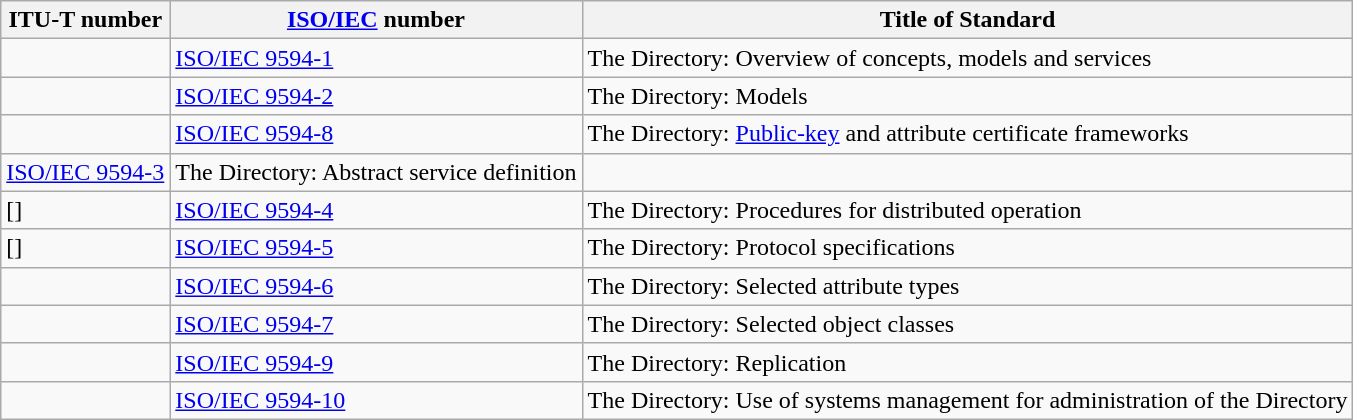<table class="wikitable">
<tr>
<th>ITU-T number</th>
<th><a href='#'>ISO/IEC</a> number</th>
<th>Title of Standard</th>
</tr>
<tr>
<td></td>
<td><a href='#'>ISO/IEC 9594-1</a></td>
<td>The Directory: Overview of concepts, models and services</td>
</tr>
<tr>
<td></td>
<td><a href='#'>ISO/IEC 9594-2</a></td>
<td>The Directory: Models</td>
</tr>
<tr>
<td></td>
<td><a href='#'>ISO/IEC 9594-8</a></td>
<td>The Directory: <a href='#'>Public-key</a> and attribute certificate frameworks</td>
</tr>
<tr>
<td><a href='#'>ISO/IEC 9594-3</a></td>
<td>The Directory: Abstract service definition</td>
</tr>
<tr>
<td>[]</td>
<td><a href='#'>ISO/IEC 9594-4</a></td>
<td>The Directory: Procedures for distributed operation</td>
</tr>
<tr>
<td>[]</td>
<td><a href='#'>ISO/IEC 9594-5</a></td>
<td>The Directory: Protocol specifications</td>
</tr>
<tr>
<td></td>
<td><a href='#'>ISO/IEC 9594-6</a></td>
<td>The Directory: Selected attribute types</td>
</tr>
<tr>
<td><a href='#'></a></td>
<td><a href='#'>ISO/IEC 9594-7</a></td>
<td>The Directory: Selected object classes</td>
</tr>
<tr>
<td><a href='#'></a></td>
<td><a href='#'>ISO/IEC 9594-9</a></td>
<td>The Directory: Replication</td>
</tr>
<tr>
<td><a href='#'></a></td>
<td><a href='#'>ISO/IEC 9594-10</a></td>
<td>The Directory: Use of systems management for administration of the Directory</td>
</tr>
</table>
